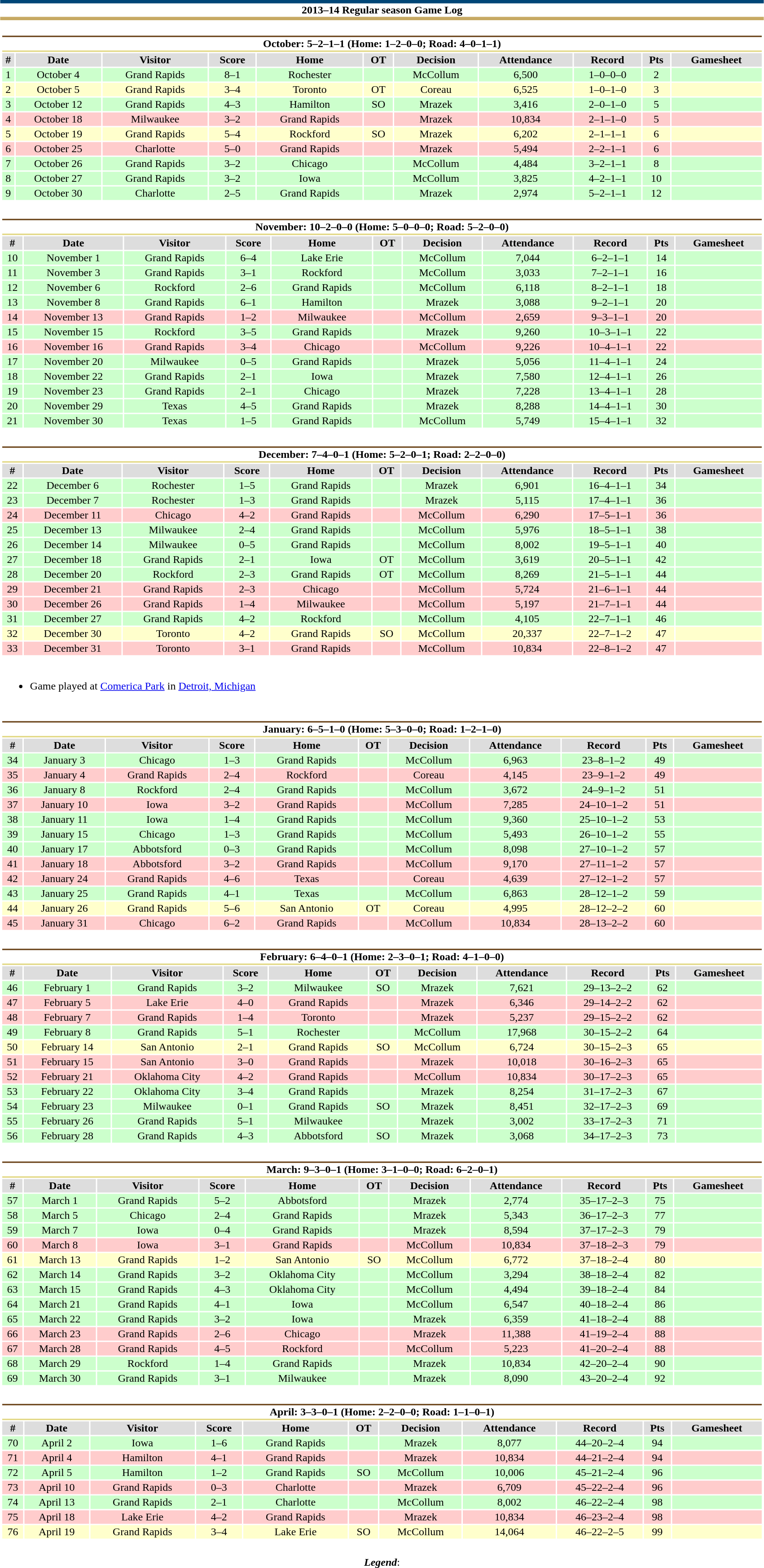<table class="toccolours"  style="width:90%; clear:both; margin:1.5em auto; text-align:center;">
<tr>
<th colspan="11" style="background:#fff; border-top:#004677 5px solid; border-bottom:#C7A963 5px solid;">2013–14 Regular season Game Log</th>
</tr>
<tr>
<td colspan=11><br><table class="toccolours collapsible collapsed" style="width:100%;">
<tr>
<th colspan="11" style="background:#fff; border-top:#643b0f 2px solid; border-bottom:#e0d67d 2px solid;">October: 5–2–1–1 (Home: 1–2–0–0; Road: 4–0–1–1)</th>
</tr>
<tr style="text-align:center; background:#ddd;">
<th>#</th>
<th>Date</th>
<th>Visitor</th>
<th>Score</th>
<th>Home</th>
<th>OT</th>
<th>Decision</th>
<th>Attendance</th>
<th>Record</th>
<th>Pts</th>
<th>Gamesheet</th>
</tr>
<tr style="text-align:center; background:#cfc;">
<td>1</td>
<td>October 4</td>
<td>Grand Rapids</td>
<td>8–1</td>
<td>Rochester</td>
<td></td>
<td>McCollum</td>
<td>6,500</td>
<td>1–0–0–0</td>
<td>2</td>
<td></td>
</tr>
<tr style="text-align:center; background:#ffc;">
<td>2</td>
<td>October 5</td>
<td>Grand Rapids</td>
<td>3–4</td>
<td>Toronto</td>
<td>OT</td>
<td>Coreau</td>
<td>6,525</td>
<td>1–0–1–0</td>
<td>3</td>
<td></td>
</tr>
<tr style="text-align:center; background:#cfc;">
<td>3</td>
<td>October 12</td>
<td>Grand Rapids</td>
<td>4–3</td>
<td>Hamilton</td>
<td>SO</td>
<td>Mrazek</td>
<td>3,416</td>
<td>2–0–1–0</td>
<td>5</td>
<td></td>
</tr>
<tr style="text-align:center; background:#fcc;">
<td>4</td>
<td>October 18</td>
<td>Milwaukee</td>
<td>3–2</td>
<td>Grand Rapids</td>
<td></td>
<td>Mrazek</td>
<td>10,834</td>
<td>2–1–1–0</td>
<td>5</td>
<td></td>
</tr>
<tr style="text-align:center; background:#ffc;">
<td>5</td>
<td>October 19</td>
<td>Grand Rapids</td>
<td>5–4</td>
<td>Rockford</td>
<td>SO</td>
<td>Mrazek</td>
<td>6,202</td>
<td>2–1–1–1</td>
<td>6</td>
<td></td>
</tr>
<tr style="text-align:center; background:#fcc;">
<td>6</td>
<td>October 25</td>
<td>Charlotte</td>
<td>5–0</td>
<td>Grand Rapids</td>
<td></td>
<td>Mrazek</td>
<td>5,494</td>
<td>2–2–1–1</td>
<td>6</td>
<td></td>
</tr>
<tr style="text-align:center; background:#cfc;">
<td>7</td>
<td>October 26</td>
<td>Grand Rapids</td>
<td>3–2</td>
<td>Chicago</td>
<td></td>
<td>McCollum</td>
<td>4,484</td>
<td>3–2–1–1</td>
<td>8</td>
<td></td>
</tr>
<tr style="text-align:center; background:#cfc;">
<td>8</td>
<td>October 27</td>
<td>Grand Rapids</td>
<td>3–2</td>
<td>Iowa</td>
<td></td>
<td>McCollum</td>
<td>3,825</td>
<td>4–2–1–1</td>
<td>10</td>
<td></td>
</tr>
<tr style="text-align:center; background:#cfc;">
<td>9</td>
<td>October 30</td>
<td>Charlotte</td>
<td>2–5</td>
<td>Grand Rapids</td>
<td></td>
<td>Mrazek</td>
<td>2,974</td>
<td>5–2–1–1</td>
<td>12</td>
<td></td>
</tr>
<tr style="text-align:center; background:;">
</tr>
</table>
</td>
</tr>
<tr>
<td colspan=11><br><table class="toccolours collapsible collapsed" style="width:100%;">
<tr>
<th colspan="11" style="background:#fff; border-top:#643b0f 2px solid; border-bottom:#e0d67d 2px solid;">November: 10–2–0–0 (Home: 5–0–0–0; Road: 5–2–0–0)</th>
</tr>
<tr style="text-align:center; background:#ddd;">
<th>#</th>
<th>Date</th>
<th>Visitor</th>
<th>Score</th>
<th>Home</th>
<th>OT</th>
<th>Decision</th>
<th>Attendance</th>
<th>Record</th>
<th>Pts</th>
<th>Gamesheet</th>
</tr>
<tr style="text-align:center; background:#cfc;">
<td>10</td>
<td>November 1</td>
<td>Grand Rapids</td>
<td>6–4</td>
<td>Lake Erie</td>
<td></td>
<td>McCollum</td>
<td>7,044</td>
<td>6–2–1–1</td>
<td>14</td>
<td></td>
</tr>
<tr style="text-align:center; background:#cfc;">
<td>11</td>
<td>November 3</td>
<td>Grand Rapids</td>
<td>3–1</td>
<td>Rockford</td>
<td></td>
<td>McCollum</td>
<td>3,033</td>
<td>7–2–1–1</td>
<td>16</td>
<td></td>
</tr>
<tr style="text-align:center; background:#cfc;">
<td>12</td>
<td>November 6</td>
<td>Rockford</td>
<td>2–6</td>
<td>Grand Rapids</td>
<td></td>
<td>McCollum</td>
<td>6,118</td>
<td>8–2–1–1</td>
<td>18</td>
<td></td>
</tr>
<tr style="text-align:center; background:#cfc;">
<td>13</td>
<td>November 8</td>
<td>Grand Rapids</td>
<td>6–1</td>
<td>Hamilton</td>
<td></td>
<td>Mrazek</td>
<td>3,088</td>
<td>9–2–1–1</td>
<td>20</td>
<td></td>
</tr>
<tr style="text-align:center; background:#fcc;">
<td>14</td>
<td>November 13</td>
<td>Grand Rapids</td>
<td>1–2</td>
<td>Milwaukee</td>
<td></td>
<td>McCollum</td>
<td>2,659</td>
<td>9–3–1–1</td>
<td>20</td>
<td></td>
</tr>
<tr style="text-align:center; background:#cfc;">
<td>15</td>
<td>November 15</td>
<td>Rockford</td>
<td>3–5</td>
<td>Grand Rapids</td>
<td></td>
<td>Mrazek</td>
<td>9,260</td>
<td>10–3–1–1</td>
<td>22</td>
<td></td>
</tr>
<tr style="text-align:center; background:#fcc;">
<td>16</td>
<td>November 16</td>
<td>Grand Rapids</td>
<td>3–4</td>
<td>Chicago</td>
<td></td>
<td>McCollum</td>
<td>9,226</td>
<td>10–4–1–1</td>
<td>22</td>
<td></td>
</tr>
<tr style="text-align:center; background:#cfc;">
<td>17</td>
<td>November 20</td>
<td>Milwaukee</td>
<td>0–5</td>
<td>Grand Rapids</td>
<td></td>
<td>Mrazek</td>
<td>5,056</td>
<td>11–4–1–1</td>
<td>24</td>
<td></td>
</tr>
<tr style="text-align:center; background:#cfc;">
<td>18</td>
<td>November 22</td>
<td>Grand Rapids</td>
<td>2–1</td>
<td>Iowa</td>
<td></td>
<td>Mrazek</td>
<td>7,580</td>
<td>12–4–1–1</td>
<td>26</td>
<td></td>
</tr>
<tr style="text-align:center; background:#cfc;">
<td>19</td>
<td>November 23</td>
<td>Grand Rapids</td>
<td>2–1</td>
<td>Chicago</td>
<td></td>
<td>Mrazek</td>
<td>7,228</td>
<td>13–4–1–1</td>
<td>28</td>
<td></td>
</tr>
<tr style="text-align:center; background:#cfc;">
<td>20</td>
<td>November 29</td>
<td>Texas</td>
<td>4–5</td>
<td>Grand Rapids</td>
<td></td>
<td>Mrazek</td>
<td>8,288</td>
<td>14–4–1–1</td>
<td>30</td>
<td></td>
</tr>
<tr style="text-align:center; background:#cfc;">
<td>21</td>
<td>November 30</td>
<td>Texas</td>
<td>1–5</td>
<td>Grand Rapids</td>
<td></td>
<td>McCollum</td>
<td>5,749</td>
<td>15–4–1–1</td>
<td>32</td>
<td></td>
</tr>
<tr style="text-align:center; background:;">
</tr>
</table>
</td>
</tr>
<tr>
<td colspan=11><br><table class="toccolours collapsible collapsed" style="width:100%;">
<tr>
<th colspan="11" style="background:#fff; border-top:#643b0f 2px solid; border-bottom:#e0d67d 2px solid;">December: 7–4–0–1 (Home: 5–2–0–1; Road: 2–2–0–0)</th>
</tr>
<tr style="text-align:center; background:#ddd;">
<th>#</th>
<th>Date</th>
<th>Visitor</th>
<th>Score</th>
<th>Home</th>
<th>OT</th>
<th>Decision</th>
<th>Attendance</th>
<th>Record</th>
<th>Pts</th>
<th>Gamesheet</th>
</tr>
<tr style="text-align:center; background:#cfc;">
<td>22</td>
<td>December 6</td>
<td>Rochester</td>
<td>1–5</td>
<td>Grand Rapids</td>
<td></td>
<td>Mrazek</td>
<td>6,901</td>
<td>16–4–1–1</td>
<td>34</td>
<td></td>
</tr>
<tr style="text-align:center; background:#cfc;">
<td>23</td>
<td>December 7</td>
<td>Rochester</td>
<td>1–3</td>
<td>Grand Rapids</td>
<td></td>
<td>Mrazek</td>
<td>5,115</td>
<td>17–4–1–1</td>
<td>36</td>
<td></td>
</tr>
<tr style="text-align:center; background:#fcc;">
<td>24</td>
<td>December 11</td>
<td>Chicago</td>
<td>4–2</td>
<td>Grand Rapids</td>
<td></td>
<td>McCollum</td>
<td>6,290</td>
<td>17–5–1–1</td>
<td>36</td>
<td></td>
</tr>
<tr style="text-align:center; background:#cfc;">
<td>25</td>
<td>December 13</td>
<td>Milwaukee</td>
<td>2–4</td>
<td>Grand Rapids</td>
<td></td>
<td>McCollum</td>
<td>5,976</td>
<td>18–5–1–1</td>
<td>38</td>
<td></td>
</tr>
<tr style="text-align:center; background:#cfc;">
<td>26</td>
<td>December 14</td>
<td>Milwaukee</td>
<td>0–5</td>
<td>Grand Rapids</td>
<td></td>
<td>McCollum</td>
<td>8,002</td>
<td>19–5–1–1</td>
<td>40</td>
<td></td>
</tr>
<tr style="text-align:center; background:#cfc;">
<td>27</td>
<td>December 18</td>
<td>Grand Rapids</td>
<td>2–1</td>
<td>Iowa</td>
<td>OT</td>
<td>McCollum</td>
<td>3,619</td>
<td>20–5–1–1</td>
<td>42</td>
<td></td>
</tr>
<tr style="text-align:center; background:#cfc;">
<td>28</td>
<td>December 20</td>
<td>Rockford</td>
<td>2–3</td>
<td>Grand Rapids</td>
<td>OT</td>
<td>McCollum</td>
<td>8,269</td>
<td>21–5–1–1</td>
<td>44</td>
<td></td>
</tr>
<tr style="text-align:center; background:#fcc;">
<td>29</td>
<td>December 21</td>
<td>Grand Rapids</td>
<td>2–3</td>
<td>Chicago</td>
<td></td>
<td>McCollum</td>
<td>5,724</td>
<td>21–6–1–1</td>
<td>44</td>
<td></td>
</tr>
<tr style="text-align:center; background:#fcc;">
<td>30</td>
<td>December 26</td>
<td>Grand Rapids</td>
<td>1–4</td>
<td>Milwaukee</td>
<td></td>
<td>McCollum</td>
<td>5,197</td>
<td>21–7–1–1</td>
<td>44</td>
<td></td>
</tr>
<tr style="text-align:center; background:#cfc;">
<td>31</td>
<td>December 27</td>
<td>Grand Rapids</td>
<td>4–2</td>
<td>Rockford</td>
<td></td>
<td>McCollum</td>
<td>4,105</td>
<td>22–7–1–1</td>
<td>46</td>
<td></td>
</tr>
<tr style="text-align:center; background:#ffc;">
<td>32</td>
<td>December 30</td>
<td>Toronto</td>
<td>4–2</td>
<td>Grand Rapids</td>
<td>SO</td>
<td>McCollum</td>
<td>20,337</td>
<td>22–7–1–2</td>
<td>47</td>
<td></td>
</tr>
<tr style="text-align:center; background:#fcc;">
<td>33</td>
<td>December 31</td>
<td>Toronto</td>
<td>3–1</td>
<td>Grand Rapids</td>
<td></td>
<td>McCollum</td>
<td>10,834</td>
<td>22–8–1–2</td>
<td>47</td>
<td></td>
</tr>
<tr style="text-align:center; background:;">
<td colspan="11" style="text-align:left;"><br><ul><li>Game played at <a href='#'>Comerica Park</a> in <a href='#'>Detroit, Michigan</a></li></ul></td>
</tr>
</table>
</td>
</tr>
<tr>
<td colspan=11><br><table class="toccolours collapsible collapsed" style="width:100%;">
<tr>
<th colspan="11" style="background:#fff; border-top:#643b0f 2px solid; border-bottom:#e0d67d 2px solid;">January: 6–5–1–0 (Home: 5–3–0–0; Road: 1–2–1–0)</th>
</tr>
<tr style="text-align:center; background:#ddd;">
<th>#</th>
<th>Date</th>
<th>Visitor</th>
<th>Score</th>
<th>Home</th>
<th>OT</th>
<th>Decision</th>
<th>Attendance</th>
<th>Record</th>
<th>Pts</th>
<th>Gamesheet</th>
</tr>
<tr style="text-align:center; background:#cfc;">
<td>34</td>
<td>January 3</td>
<td>Chicago</td>
<td>1–3</td>
<td>Grand Rapids</td>
<td></td>
<td>McCollum</td>
<td>6,963</td>
<td>23–8–1–2</td>
<td>49</td>
<td></td>
</tr>
<tr style="text-align:center; background:#fcc;">
<td>35</td>
<td>January 4</td>
<td>Grand Rapids</td>
<td>2–4</td>
<td>Rockford</td>
<td></td>
<td>Coreau</td>
<td>4,145</td>
<td>23–9–1–2</td>
<td>49</td>
<td></td>
</tr>
<tr style="text-align:center; background:#cfc;">
<td>36</td>
<td>January 8</td>
<td>Rockford</td>
<td>2–4</td>
<td>Grand Rapids</td>
<td></td>
<td>McCollum</td>
<td>3,672</td>
<td>24–9–1–2</td>
<td>51</td>
<td></td>
</tr>
<tr style="text-align:center; background:#fcc;">
<td>37</td>
<td>January 10</td>
<td>Iowa</td>
<td>3–2</td>
<td>Grand Rapids</td>
<td></td>
<td>McCollum</td>
<td>7,285</td>
<td>24–10–1–2</td>
<td>51</td>
<td></td>
</tr>
<tr style="text-align:center; background:#cfc;">
<td>38</td>
<td>January 11</td>
<td>Iowa</td>
<td>1–4</td>
<td>Grand Rapids</td>
<td></td>
<td>McCollum</td>
<td>9,360</td>
<td>25–10–1–2</td>
<td>53</td>
<td></td>
</tr>
<tr style="text-align:center; background:#cfc;">
<td>39</td>
<td>January 15</td>
<td>Chicago</td>
<td>1–3</td>
<td>Grand Rapids</td>
<td></td>
<td>McCollum</td>
<td>5,493</td>
<td>26–10–1–2</td>
<td>55</td>
<td></td>
</tr>
<tr style="text-align:center; background:#cfc;">
<td>40</td>
<td>January 17</td>
<td>Abbotsford</td>
<td>0–3</td>
<td>Grand Rapids</td>
<td></td>
<td>McCollum</td>
<td>8,098</td>
<td>27–10–1–2</td>
<td>57</td>
<td></td>
</tr>
<tr style="text-align:center; background:#fcc;">
<td>41</td>
<td>January 18</td>
<td>Abbotsford</td>
<td>3–2</td>
<td>Grand Rapids</td>
<td></td>
<td>McCollum</td>
<td>9,170</td>
<td>27–11–1–2</td>
<td>57</td>
<td></td>
</tr>
<tr style="text-align:center; background:#fcc;">
<td>42</td>
<td>January 24</td>
<td>Grand Rapids</td>
<td>4–6</td>
<td>Texas</td>
<td></td>
<td>Coreau</td>
<td>4,639</td>
<td>27–12–1–2</td>
<td>57</td>
<td></td>
</tr>
<tr style="text-align:center; background:#cfc;">
<td>43</td>
<td>January 25</td>
<td>Grand Rapids</td>
<td>4–1</td>
<td>Texas</td>
<td></td>
<td>McCollum</td>
<td>6,863</td>
<td>28–12–1–2</td>
<td>59</td>
<td></td>
</tr>
<tr style="text-align:center; background:#ffc;">
<td>44</td>
<td>January 26</td>
<td>Grand Rapids</td>
<td>5–6</td>
<td>San Antonio</td>
<td>OT</td>
<td>Coreau</td>
<td>4,995</td>
<td>28–12–2–2</td>
<td>60</td>
<td></td>
</tr>
<tr style="text-align:center; background:#fcc;">
<td>45</td>
<td>January 31</td>
<td>Chicago</td>
<td>6–2</td>
<td>Grand Rapids</td>
<td></td>
<td>McCollum</td>
<td>10,834</td>
<td>28–13–2–2</td>
<td>60</td>
<td></td>
</tr>
<tr style="text-align:center; background:;">
</tr>
</table>
</td>
</tr>
<tr>
<td colspan=11><br><table class="toccolours collapsible collapsed" style="width:100%;">
<tr>
<th colspan="11" style="background:#fff; border-top:#643b0f 2px solid; border-bottom:#e0d67d 2px solid;">February: 6–4–0–1 (Home: 2–3–0–1; Road: 4–1–0–0)</th>
</tr>
<tr style="text-align:center; background:#ddd;">
<th>#</th>
<th>Date</th>
<th>Visitor</th>
<th>Score</th>
<th>Home</th>
<th>OT</th>
<th>Decision</th>
<th>Attendance</th>
<th>Record</th>
<th>Pts</th>
<th>Gamesheet</th>
</tr>
<tr style="text-align:center; background:#cfc;">
<td>46</td>
<td>February 1</td>
<td>Grand Rapids</td>
<td>3–2</td>
<td>Milwaukee</td>
<td>SO</td>
<td>Mrazek</td>
<td>7,621</td>
<td>29–13–2–2</td>
<td>62</td>
<td></td>
</tr>
<tr style="text-align:center; background:#fcc;">
<td>47</td>
<td>February 5</td>
<td>Lake Erie</td>
<td>4–0</td>
<td>Grand Rapids</td>
<td></td>
<td>Mrazek</td>
<td>6,346</td>
<td>29–14–2–2</td>
<td>62</td>
<td></td>
</tr>
<tr style="text-align:center; background:#fcc;">
<td>48</td>
<td>February 7</td>
<td>Grand Rapids</td>
<td>1–4</td>
<td>Toronto</td>
<td></td>
<td>Mrazek</td>
<td>5,237</td>
<td>29–15–2–2</td>
<td>62</td>
<td></td>
</tr>
<tr style="text-align:center; background:#cfc;">
<td>49</td>
<td>February 8</td>
<td>Grand Rapids</td>
<td>5–1</td>
<td>Rochester</td>
<td></td>
<td>McCollum</td>
<td>17,968</td>
<td>30–15–2–2</td>
<td>64</td>
<td></td>
</tr>
<tr style="text-align:center; background:#ffc;">
<td>50</td>
<td>February 14</td>
<td>San Antonio</td>
<td>2–1</td>
<td>Grand Rapids</td>
<td>SO</td>
<td>McCollum</td>
<td>6,724</td>
<td>30–15–2–3</td>
<td>65</td>
<td></td>
</tr>
<tr style="text-align:center; background:#fcc;">
<td>51</td>
<td>February 15</td>
<td>San Antonio</td>
<td>3–0</td>
<td>Grand Rapids</td>
<td></td>
<td>Mrazek</td>
<td>10,018</td>
<td>30–16–2–3</td>
<td>65</td>
<td></td>
</tr>
<tr style="text-align:center; background:#fcc;">
<td>52</td>
<td>February 21</td>
<td>Oklahoma City</td>
<td>4–2</td>
<td>Grand Rapids</td>
<td></td>
<td>McCollum</td>
<td>10,834</td>
<td>30–17–2–3</td>
<td>65</td>
<td></td>
</tr>
<tr style="text-align:center; background:#cfc;">
<td>53</td>
<td>February 22</td>
<td>Oklahoma City</td>
<td>3–4</td>
<td>Grand Rapids</td>
<td></td>
<td>Mrazek</td>
<td>8,254</td>
<td>31–17–2–3</td>
<td>67</td>
<td></td>
</tr>
<tr style="text-align:center; background:#cfc;">
<td>54</td>
<td>February 23</td>
<td>Milwaukee</td>
<td>0–1</td>
<td>Grand Rapids</td>
<td>SO</td>
<td>Mrazek</td>
<td>8,451</td>
<td>32–17–2–3</td>
<td>69</td>
<td></td>
</tr>
<tr style="text-align:center; background:#cfc;">
<td>55</td>
<td>February 26</td>
<td>Grand Rapids</td>
<td>5–1</td>
<td>Milwaukee</td>
<td></td>
<td>Mrazek</td>
<td>3,002</td>
<td>33–17–2–3</td>
<td>71</td>
<td></td>
</tr>
<tr style="text-align:center; background:#cfc;">
<td>56</td>
<td>February 28</td>
<td>Grand Rapids</td>
<td>4–3</td>
<td>Abbotsford</td>
<td>SO</td>
<td>Mrazek</td>
<td>3,068</td>
<td>34–17–2–3</td>
<td>73</td>
<td></td>
</tr>
<tr style="text-align:center; background:;">
</tr>
</table>
</td>
</tr>
<tr>
<td colspan=11><br><table class="toccolours collapsible collapsed" style="width:100%;">
<tr>
<th colspan="11" style="background:#fff; border-top:#643b0f 2px solid; border-bottom:#e0d67d 2px solid;">March: 9–3–0–1 (Home: 3–1–0–0; Road: 6–2–0–1)</th>
</tr>
<tr style="text-align:center; background:#ddd;">
<th>#</th>
<th>Date</th>
<th>Visitor</th>
<th>Score</th>
<th>Home</th>
<th>OT</th>
<th>Decision</th>
<th>Attendance</th>
<th>Record</th>
<th>Pts</th>
<th>Gamesheet</th>
</tr>
<tr style="text-align:center; background:#cfc;">
<td>57</td>
<td>March 1</td>
<td>Grand Rapids</td>
<td>5–2</td>
<td>Abbotsford</td>
<td></td>
<td>Mrazek</td>
<td>2,774</td>
<td>35–17–2–3</td>
<td>75</td>
<td></td>
</tr>
<tr style="text-align:center; background:#cfc;">
<td>58</td>
<td>March 5</td>
<td>Chicago</td>
<td>2–4</td>
<td>Grand Rapids</td>
<td></td>
<td>Mrazek</td>
<td>5,343</td>
<td>36–17–2–3</td>
<td>77</td>
<td></td>
</tr>
<tr style="text-align:center; background:#cfc;">
<td>59</td>
<td>March 7</td>
<td>Iowa</td>
<td>0–4</td>
<td>Grand Rapids</td>
<td></td>
<td>Mrazek</td>
<td>8,594</td>
<td>37–17–2–3</td>
<td>79</td>
<td></td>
</tr>
<tr style="text-align:center; background:#fcc;">
<td>60</td>
<td>March 8</td>
<td>Iowa</td>
<td>3–1</td>
<td>Grand Rapids</td>
<td></td>
<td>McCollum</td>
<td>10,834</td>
<td>37–18–2–3</td>
<td>79</td>
<td></td>
</tr>
<tr style="text-align:center; background:#ffc;">
<td>61</td>
<td>March 13</td>
<td>Grand Rapids</td>
<td>1–2</td>
<td>San Antonio</td>
<td>SO</td>
<td>McCollum</td>
<td>6,772</td>
<td>37–18–2–4</td>
<td>80</td>
<td></td>
</tr>
<tr style="text-align:center; background:#cfc;">
<td>62</td>
<td>March 14</td>
<td>Grand Rapids</td>
<td>3–2</td>
<td>Oklahoma City</td>
<td></td>
<td>McCollum</td>
<td>3,294</td>
<td>38–18–2–4</td>
<td>82</td>
<td></td>
</tr>
<tr style="text-align:center; background:#cfc;">
<td>63</td>
<td>March 15</td>
<td>Grand Rapids</td>
<td>4–3</td>
<td>Oklahoma City</td>
<td></td>
<td>McCollum</td>
<td>4,494</td>
<td>39–18–2–4</td>
<td>84</td>
<td></td>
</tr>
<tr style="text-align:center; background:#cfc;">
<td>64</td>
<td>March 21</td>
<td>Grand Rapids</td>
<td>4–1</td>
<td>Iowa</td>
<td></td>
<td>McCollum</td>
<td>6,547</td>
<td>40–18–2–4</td>
<td>86</td>
<td></td>
</tr>
<tr style="text-align:center; background:#cfc;">
<td>65</td>
<td>March 22</td>
<td>Grand Rapids</td>
<td>3–2</td>
<td>Iowa</td>
<td></td>
<td>Mrazek</td>
<td>6,359</td>
<td>41–18–2–4</td>
<td>88</td>
<td></td>
</tr>
<tr style="text-align:center; background:#fcc;">
<td>66</td>
<td>March 23</td>
<td>Grand Rapids</td>
<td>2–6</td>
<td>Chicago</td>
<td></td>
<td>Mrazek</td>
<td>11,388</td>
<td>41–19–2–4</td>
<td>88</td>
<td></td>
</tr>
<tr style="text-align:center; background:#fcc;">
<td>67</td>
<td>March 28</td>
<td>Grand Rapids</td>
<td>4–5</td>
<td>Rockford</td>
<td></td>
<td>McCollum</td>
<td>5,223</td>
<td>41–20–2–4</td>
<td>88</td>
<td></td>
</tr>
<tr style="text-align:center; background:#cfc;">
<td>68</td>
<td>March 29</td>
<td>Rockford</td>
<td>1–4</td>
<td>Grand Rapids</td>
<td></td>
<td>Mrazek</td>
<td>10,834</td>
<td>42–20–2–4</td>
<td>90</td>
<td></td>
</tr>
<tr style="text-align:center; background:#cfc;">
<td>69</td>
<td>March 30</td>
<td>Grand Rapids</td>
<td>3–1</td>
<td>Milwaukee</td>
<td></td>
<td>Mrazek</td>
<td>8,090</td>
<td>43–20–2–4</td>
<td>92</td>
<td></td>
</tr>
<tr style="text-align:center; background:;">
</tr>
</table>
</td>
</tr>
<tr>
<td colspan=11><br><table class="toccolours collapsible collapsed" style="width:100%;">
<tr>
<th colspan="11" style="background:#fff; border-top:#643b0f 2px solid; border-bottom:#e0d67d 2px solid;">April: 3–3–0–1 (Home: 2–2–0–0; Road: 1–1–0–1)</th>
</tr>
<tr style="text-align:center; background:#ddd;">
<th>#</th>
<th>Date</th>
<th>Visitor</th>
<th>Score</th>
<th>Home</th>
<th>OT</th>
<th>Decision</th>
<th>Attendance</th>
<th>Record</th>
<th>Pts</th>
<th>Gamesheet</th>
</tr>
<tr style="text-align:center; background:#cfc;">
<td>70</td>
<td>April 2</td>
<td>Iowa</td>
<td>1–6</td>
<td>Grand Rapids</td>
<td></td>
<td>Mrazek</td>
<td>8,077</td>
<td>44–20–2–4</td>
<td>94</td>
<td></td>
</tr>
<tr style="text-align:center; background:#fcc;">
<td>71</td>
<td>April 4</td>
<td>Hamilton</td>
<td>4–1</td>
<td>Grand Rapids</td>
<td></td>
<td>Mrazek</td>
<td>10,834</td>
<td>44–21–2–4</td>
<td>94</td>
<td></td>
</tr>
<tr style="text-align:center; background:#cfc;">
<td>72</td>
<td>April 5</td>
<td>Hamilton</td>
<td>1–2</td>
<td>Grand Rapids</td>
<td>SO</td>
<td>McCollum</td>
<td>10,006</td>
<td>45–21–2–4</td>
<td>96</td>
<td></td>
</tr>
<tr style="text-align:center; background:#fcc;">
<td>73</td>
<td>April 10</td>
<td>Grand Rapids</td>
<td>0–3</td>
<td>Charlotte</td>
<td></td>
<td>Mrazek</td>
<td>6,709</td>
<td>45–22–2–4</td>
<td>96</td>
<td></td>
</tr>
<tr style="text-align:center; background:#cfc;">
<td>74</td>
<td>April 13</td>
<td>Grand Rapids</td>
<td>2–1</td>
<td>Charlotte</td>
<td></td>
<td>McCollum</td>
<td>8,002</td>
<td>46–22–2–4</td>
<td>98</td>
<td></td>
</tr>
<tr style="text-align:center; background:#fcc;">
<td>75</td>
<td>April 18</td>
<td>Lake Erie</td>
<td>4–2</td>
<td>Grand Rapids</td>
<td></td>
<td>Mrazek</td>
<td>10,834</td>
<td>46–23–2–4</td>
<td>98</td>
<td></td>
</tr>
<tr style="text-align:center; background:#ffc;">
<td>76</td>
<td>April 19</td>
<td>Grand Rapids</td>
<td>3–4</td>
<td>Lake Erie</td>
<td>SO</td>
<td>McCollum</td>
<td>14,064</td>
<td>46–22–2–5</td>
<td>99</td>
<td></td>
</tr>
<tr style="text-align:center; background:;">
</tr>
</table>
</td>
</tr>
<tr>
<td colspan="11" style="text-align:center;"><br><strong><em>Legend</em></strong>:


</td>
</tr>
</table>
